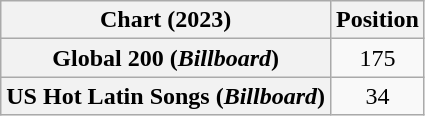<table class="wikitable sortable plainrowheaders" style="text-align:center">
<tr>
<th scope="col">Chart (2023)</th>
<th scope="col">Position</th>
</tr>
<tr>
<th scope="row">Global 200 (<em>Billboard</em>)</th>
<td>175</td>
</tr>
<tr>
<th scope="row">US Hot Latin Songs (<em>Billboard</em>)</th>
<td>34</td>
</tr>
</table>
